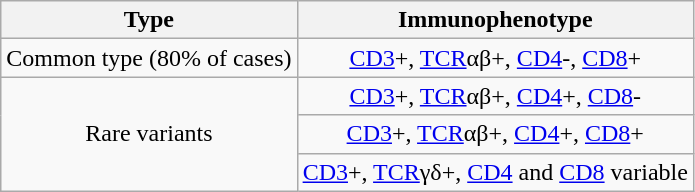<table class="wikitable">
<tr>
<th>Type</th>
<th>Immunophenotype</th>
</tr>
<tr>
<td>Common type (80% of cases)</td>
<td style="text-align:center;"><a href='#'>CD3</a>+, <a href='#'>TCR</a>αβ+, <a href='#'>CD4</a>-, <a href='#'>CD8</a>+</td>
</tr>
<tr style="text-align:center;">
<td rowspan="3">Rare variants</td>
<td><a href='#'>CD3</a>+, <a href='#'>TCR</a>αβ+, <a href='#'>CD4</a>+, <a href='#'>CD8</a>-</td>
</tr>
<tr>
<td style="text-align:center;"><a href='#'>CD3</a>+, <a href='#'>TCR</a>αβ+, <a href='#'>CD4</a>+, <a href='#'>CD8</a>+</td>
</tr>
<tr>
<td style="text-align:center;"><a href='#'>CD3</a>+, <a href='#'>TCR</a>γδ+, <a href='#'>CD4</a> and <a href='#'>CD8</a> variable</td>
</tr>
</table>
